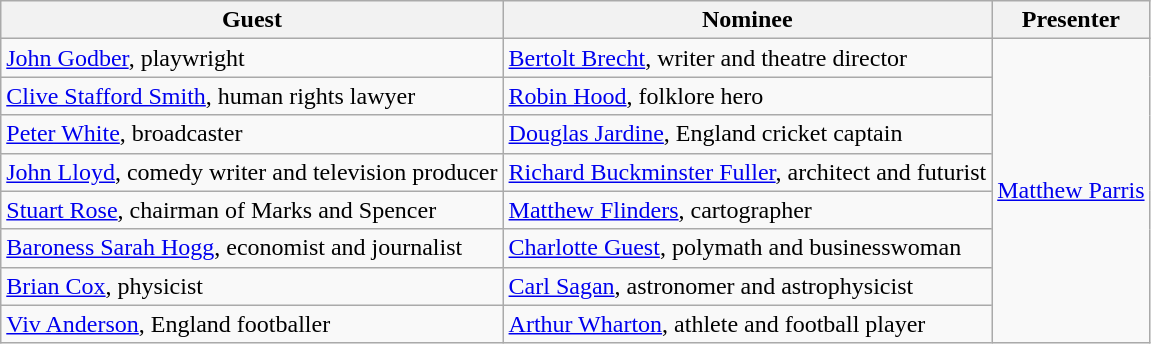<table class="wikitable">
<tr>
<th>Guest</th>
<th>Nominee</th>
<th>Presenter</th>
</tr>
<tr>
<td><a href='#'>John Godber</a>, playwright</td>
<td><a href='#'>Bertolt Brecht</a>, writer and theatre director</td>
<td rowspan="8"><a href='#'>Matthew Parris</a></td>
</tr>
<tr>
<td><a href='#'>Clive Stafford Smith</a>, human rights lawyer</td>
<td><a href='#'>Robin Hood</a>, folklore hero</td>
</tr>
<tr>
<td><a href='#'>Peter White</a>, broadcaster</td>
<td><a href='#'>Douglas Jardine</a>, England cricket captain</td>
</tr>
<tr>
<td><a href='#'>John Lloyd</a>, comedy writer and television producer</td>
<td><a href='#'>Richard Buckminster Fuller</a>, architect and futurist</td>
</tr>
<tr>
<td><a href='#'>Stuart Rose</a>, chairman of Marks and Spencer</td>
<td><a href='#'>Matthew Flinders</a>, cartographer</td>
</tr>
<tr>
<td><a href='#'>Baroness Sarah Hogg</a>, economist and journalist</td>
<td><a href='#'>Charlotte Guest</a>, polymath and businesswoman</td>
</tr>
<tr>
<td><a href='#'>Brian Cox</a>, physicist</td>
<td><a href='#'>Carl Sagan</a>, astronomer and astrophysicist</td>
</tr>
<tr>
<td><a href='#'>Viv Anderson</a>, England footballer</td>
<td><a href='#'>Arthur Wharton</a>, athlete and football player</td>
</tr>
</table>
